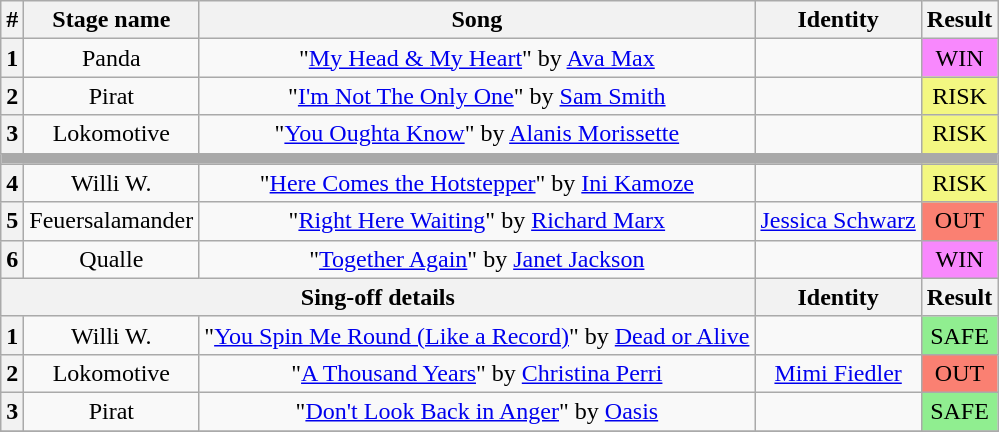<table class="wikitable plainrowheaders" style="text-align: center;">
<tr>
<th>#</th>
<th>Stage name</th>
<th>Song</th>
<th>Identity</th>
<th>Result</th>
</tr>
<tr>
<th>1</th>
<td>Panda</td>
<td>"<a href='#'>My Head & My Heart</a>" by <a href='#'>Ava Max</a></td>
<td></td>
<td bgcolor="F888FD">WIN</td>
</tr>
<tr>
<th>2</th>
<td>Pirat</td>
<td>"<a href='#'>I'm Not The Only One</a>" by <a href='#'>Sam Smith</a></td>
<td></td>
<td bgcolor="F3F781">RISK</td>
</tr>
<tr>
<th>3</th>
<td>Lokomotive</td>
<td>"<a href='#'>You Oughta Know</a>" by <a href='#'>Alanis Morissette</a></td>
<td></td>
<td bgcolor="F3F781">RISK</td>
</tr>
<tr>
<td colspan="5" style="background:darkgray"></td>
</tr>
<tr>
<th>4</th>
<td>Willi W.</td>
<td>"<a href='#'>Here Comes the Hotstepper</a>" by <a href='#'>Ini Kamoze</a></td>
<td></td>
<td bgcolor="F3F781">RISK</td>
</tr>
<tr>
<th>5</th>
<td>Feuersalamander</td>
<td>"<a href='#'>Right Here Waiting</a>" by <a href='#'>Richard Marx</a></td>
<td><a href='#'>Jessica Schwarz</a></td>
<td bgcolor=salmon>OUT</td>
</tr>
<tr>
<th>6</th>
<td>Qualle</td>
<td>"<a href='#'>Together Again</a>" by <a href='#'>Janet Jackson</a></td>
<td></td>
<td bgcolor="F888FD">WIN</td>
</tr>
<tr>
<th colspan="3">Sing-off details</th>
<th>Identity</th>
<th>Result</th>
</tr>
<tr>
<th>1</th>
<td>Willi W.</td>
<td>"<a href='#'>You Spin Me Round (Like a Record)</a>" by <a href='#'>Dead or Alive</a></td>
<td></td>
<td bgcolor=lightgreen>SAFE</td>
</tr>
<tr>
<th>2</th>
<td>Lokomotive</td>
<td>"<a href='#'>A Thousand Years</a>" by <a href='#'>Christina Perri</a></td>
<td><a href='#'>Mimi Fiedler</a></td>
<td bgcolor=salmon>OUT</td>
</tr>
<tr>
<th>3</th>
<td>Pirat</td>
<td>"<a href='#'>Don't Look Back in Anger</a>" by <a href='#'>Oasis</a></td>
<td></td>
<td bgcolor=lightgreen>SAFE</td>
</tr>
<tr>
</tr>
</table>
